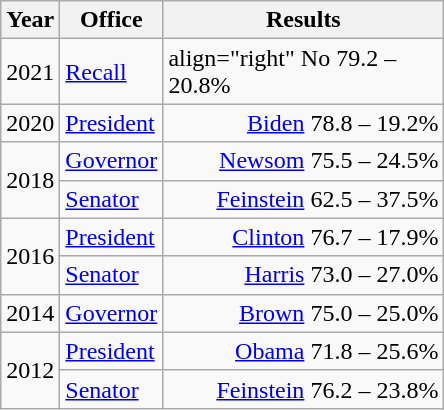<table class=wikitable>
<tr>
<th width="30">Year</th>
<th width="60">Office</th>
<th width="180">Results</th>
</tr>
<tr>
<td>2021</td>
<td><a href='#'>Recall</a></td>
<td>align="right"   No 79.2 – 20.8%</td>
</tr>
<tr>
<td>2020</td>
<td><a href='#'>President</a></td>
<td align="right" ><a href='#'>Biden</a> 78.8 – 19.2%</td>
</tr>
<tr>
<td rowspan="2">2018</td>
<td><a href='#'>Governor</a></td>
<td align="right" ><a href='#'>Newsom</a> 75.5 – 24.5%</td>
</tr>
<tr>
<td><a href='#'>Senator</a></td>
<td align="right" ><a href='#'>Feinstein</a> 62.5 – 37.5%</td>
</tr>
<tr>
<td rowspan="2">2016</td>
<td><a href='#'>President</a></td>
<td align="right" ><a href='#'>Clinton</a> 76.7 – 17.9%</td>
</tr>
<tr>
<td><a href='#'>Senator</a></td>
<td align="right" ><a href='#'>Harris</a> 73.0 – 27.0%</td>
</tr>
<tr>
<td>2014</td>
<td><a href='#'>Governor</a></td>
<td align="right" ><a href='#'>Brown</a> 75.0 – 25.0%</td>
</tr>
<tr>
<td rowspan="2">2012</td>
<td><a href='#'>President</a></td>
<td align="right" ><a href='#'>Obama</a> 71.8 – 25.6%</td>
</tr>
<tr>
<td><a href='#'>Senator</a></td>
<td align="right" ><a href='#'>Feinstein</a> 76.2 – 23.8%</td>
</tr>
</table>
